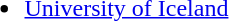<table border=0>
<tr>
<td><br><strong></strong><ul><li><a href='#'>University of Iceland</a></li></ul></td>
</tr>
</table>
